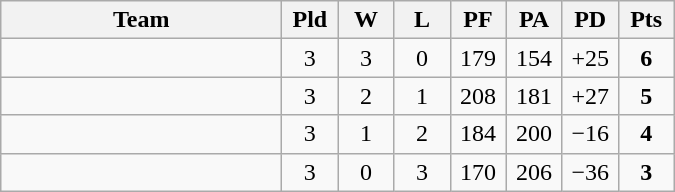<table class=wikitable style="text-align:center">
<tr>
<th width=180>Team</th>
<th width=30>Pld</th>
<th width=30>W</th>
<th width=30>L</th>
<th width=30>PF</th>
<th width=30>PA</th>
<th width=30>PD</th>
<th width=30>Pts</th>
</tr>
<tr>
<td align="left"></td>
<td>3</td>
<td>3</td>
<td>0</td>
<td>179</td>
<td>154</td>
<td>+25</td>
<td><strong>6</strong></td>
</tr>
<tr>
<td align="left"></td>
<td>3</td>
<td>2</td>
<td>1</td>
<td>208</td>
<td>181</td>
<td>+27</td>
<td><strong>5</strong></td>
</tr>
<tr>
<td align="left"></td>
<td>3</td>
<td>1</td>
<td>2</td>
<td>184</td>
<td>200</td>
<td>−16</td>
<td><strong>4</strong></td>
</tr>
<tr>
<td align="left"></td>
<td>3</td>
<td>0</td>
<td>3</td>
<td>170</td>
<td>206</td>
<td>−36</td>
<td><strong>3</strong></td>
</tr>
</table>
